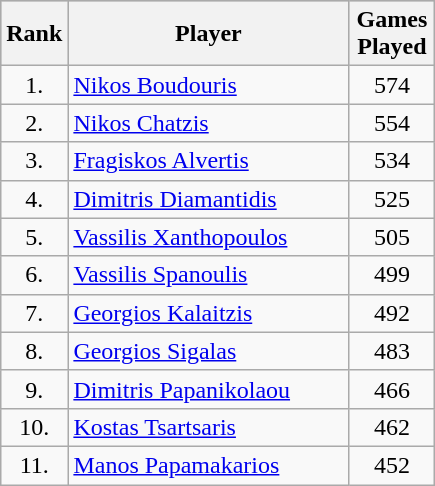<table class="wikitable"  style="text-align:center;">
<tr style="background:silver;">
<th style="width:20px;">Rank</th>
<th style="width:180px;">Player</th>
<th style="width:50px;">Games Played</th>
</tr>
<tr>
<td>1.</td>
<td style="text-align:left"> <a href='#'>Nikos Boudouris</a></td>
<td>574</td>
</tr>
<tr>
<td>2.</td>
<td style="text-align:left"> <a href='#'>Nikos Chatzis</a></td>
<td>554</td>
</tr>
<tr>
<td>3.</td>
<td style="text-align:left"> <a href='#'>Fragiskos Alvertis</a></td>
<td>534</td>
</tr>
<tr>
<td>4.</td>
<td style="text-align:left"> <a href='#'>Dimitris Diamantidis</a></td>
<td>525</td>
</tr>
<tr>
<td>5.</td>
<td style="text-align:left"> <a href='#'>Vassilis Xanthopoulos</a></td>
<td>505</td>
</tr>
<tr>
<td>6.</td>
<td style="text-align:left"> <a href='#'>Vassilis Spanoulis</a></td>
<td>499</td>
</tr>
<tr>
<td>7.</td>
<td style="text-align:left"> <a href='#'>Georgios Kalaitzis</a></td>
<td>492</td>
</tr>
<tr>
<td>8.</td>
<td style="text-align:left"> <a href='#'>Georgios Sigalas</a></td>
<td>483</td>
</tr>
<tr>
<td>9.</td>
<td style="text-align:left"> <a href='#'>Dimitris Papanikolaou</a></td>
<td>466</td>
</tr>
<tr>
<td>10.</td>
<td style="text-align:left"> <a href='#'>Kostas Tsartsaris</a></td>
<td>462</td>
</tr>
<tr>
<td>11.</td>
<td style="text-align:left"> <a href='#'>Manos Papamakarios</a></td>
<td>452</td>
</tr>
</table>
